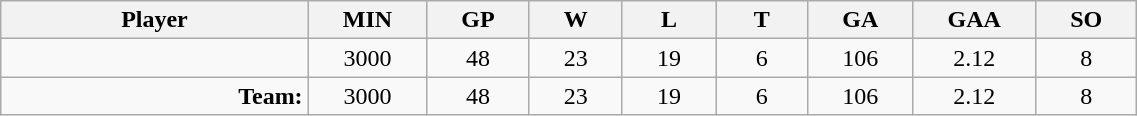<table class="wikitable sortable" width="60%">
<tr>
<th bgcolor="#DDDDFF" width="10%">Player</th>
<th width="3%" bgcolor="#DDDDFF" title="Minutes played">MIN</th>
<th width="3%" bgcolor="#DDDDFF" title="Games played in">GP</th>
<th width="3%" bgcolor="#DDDDFF" title="Games played in">W</th>
<th width="3%" bgcolor="#DDDDFF"title="Games played in">L</th>
<th width="3%" bgcolor="#DDDDFF" title="Ties">T</th>
<th width="3%" bgcolor="#DDDDFF" title="Goals against">GA</th>
<th width="3%" bgcolor="#DDDDFF" title="Goals against average">GAA</th>
<th width="3%" bgcolor="#DDDDFF"title="Shut-outs">SO</th>
</tr>
<tr align="center">
<td align="right"></td>
<td>3000</td>
<td>48</td>
<td>23</td>
<td>19</td>
<td>6</td>
<td>106</td>
<td>2.12</td>
<td>8</td>
</tr>
<tr align="center">
<td align="right"><strong>Team:</strong></td>
<td>3000</td>
<td>48</td>
<td>23</td>
<td>19</td>
<td>6</td>
<td>106</td>
<td>2.12</td>
<td>8</td>
</tr>
</table>
